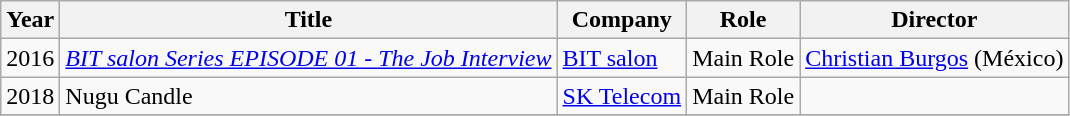<table class="wikitable sortable">
<tr>
<th>Year</th>
<th>Title</th>
<th>Company</th>
<th>Role</th>
<th>Director</th>
</tr>
<tr>
<td>2016</td>
<td><em><a href='#'>BIT salon Series EPISODE 01 - The Job Interview</a></em></td>
<td><a href='#'>BIT salon</a></td>
<td>Main Role</td>
<td><a href='#'>Christian Burgos</a> (México)</td>
</tr>
<tr>
<td>2018</td>
<td>Nugu Candle</td>
<td><a href='#'>SK Telecom</a></td>
<td>Main Role</td>
<td></td>
</tr>
<tr>
</tr>
</table>
